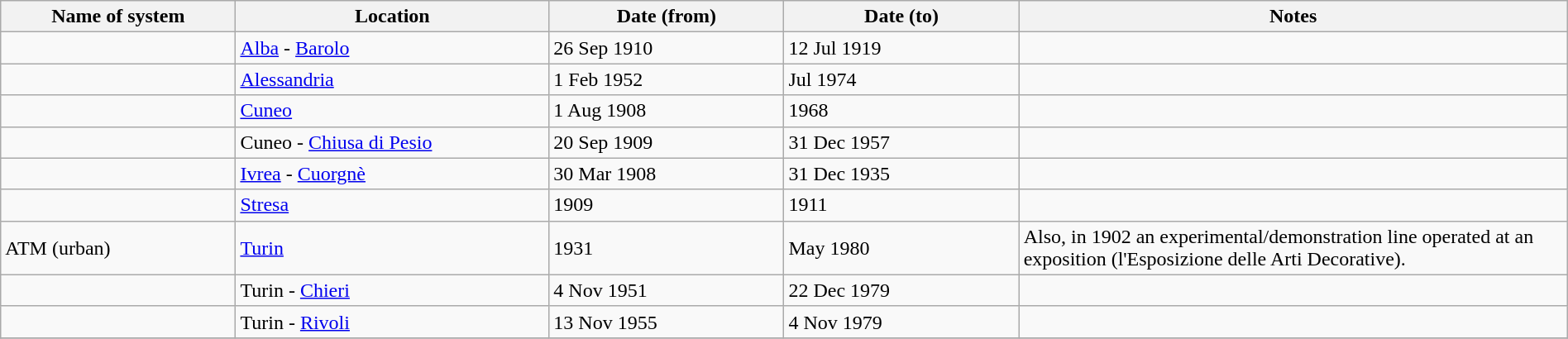<table class="wikitable" width=100%>
<tr>
<th width=15%>Name of system</th>
<th width=20%>Location</th>
<th width=15%>Date (from)</th>
<th width=15%>Date (to)</th>
<th width=35%>Notes</th>
</tr>
<tr>
<td> </td>
<td><a href='#'>Alba</a> - <a href='#'>Barolo</a></td>
<td>26 Sep 1910</td>
<td>12 Jul 1919</td>
<td> </td>
</tr>
<tr>
<td> </td>
<td><a href='#'>Alessandria</a></td>
<td>1 Feb 1952</td>
<td>Jul 1974</td>
<td> </td>
</tr>
<tr>
<td> </td>
<td><a href='#'>Cuneo</a></td>
<td>1 Aug 1908</td>
<td>1968</td>
<td> </td>
</tr>
<tr>
<td> </td>
<td>Cuneo - <a href='#'>Chiusa di Pesio</a></td>
<td>20 Sep 1909</td>
<td>31 Dec 1957</td>
<td> </td>
</tr>
<tr>
<td> </td>
<td><a href='#'>Ivrea</a> - <a href='#'>Cuorgnè</a></td>
<td>30 Mar 1908</td>
<td>31 Dec 1935</td>
<td> </td>
</tr>
<tr>
<td> </td>
<td><a href='#'>Stresa</a></td>
<td>1909</td>
<td>1911</td>
<td> </td>
</tr>
<tr>
<td>ATM (urban)</td>
<td><a href='#'>Turin</a></td>
<td>1931</td>
<td>May 1980</td>
<td>Also, in 1902 an experimental/demonstration line operated at an exposition (l'Esposizione delle Arti Decorative).</td>
</tr>
<tr>
<td> </td>
<td>Turin - <a href='#'>Chieri</a></td>
<td>4 Nov 1951</td>
<td>22 Dec 1979</td>
<td> </td>
</tr>
<tr>
<td> </td>
<td>Turin - <a href='#'>Rivoli</a></td>
<td>13 Nov 1955</td>
<td>4 Nov 1979</td>
<td> </td>
</tr>
<tr>
</tr>
</table>
